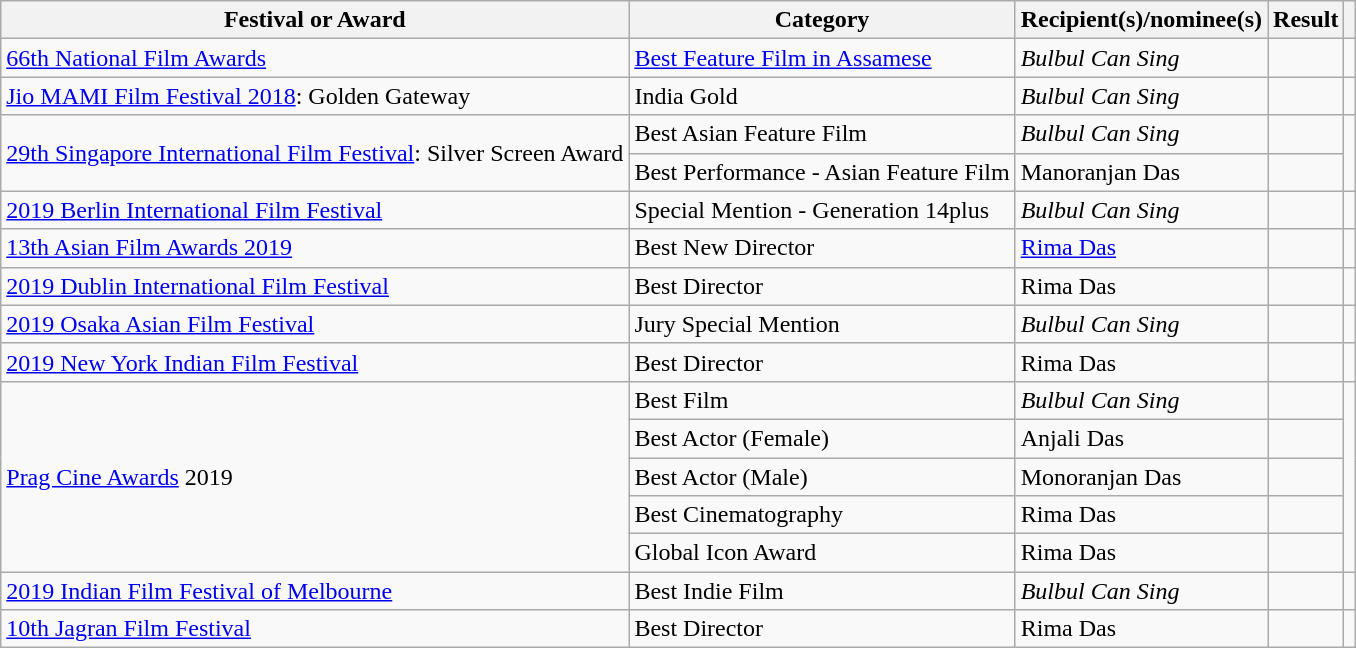<table class="wikitable sortable plainrowheaders">
<tr>
<th scope="col">Festival or Award</th>
<th scope="col">Category</th>
<th scope="col">Recipient(s)/nominee(s)</th>
<th scope="col">Result</th>
<th scope="col" class="unsortable"></th>
</tr>
<tr>
<td><a href='#'>66th National Film Awards</a></td>
<td><a href='#'>Best Feature Film in Assamese</a></td>
<td><em>Bulbul Can Sing</em></td>
<td></td>
<td style="text-align:center;"></td>
</tr>
<tr>
<td><a href='#'>Jio MAMI Film Festival 2018</a>: Golden Gateway</td>
<td>India Gold</td>
<td><em>Bulbul Can Sing</em></td>
<td></td>
<td style="text-align:center;"></td>
</tr>
<tr>
<td rowspan="2"><a href='#'>29th Singapore International Film Festival</a>: Silver Screen Award</td>
<td>Best Asian Feature Film</td>
<td><em>Bulbul Can Sing</em></td>
<td></td>
<td style="text-align:center;" rowspan="2"></td>
</tr>
<tr>
<td>Best Performance - Asian Feature Film</td>
<td>Manoranjan Das</td>
<td></td>
</tr>
<tr>
<td><a href='#'>2019 Berlin International Film Festival</a></td>
<td>Special Mention - Generation 14plus</td>
<td><em>Bulbul Can Sing</em></td>
<td></td>
<td style="text-align:center;"></td>
</tr>
<tr>
<td><a href='#'>13th Asian Film Awards 2019</a></td>
<td>Best New Director</td>
<td><a href='#'>Rima Das</a></td>
<td></td>
<td style="text-align:center;"></td>
</tr>
<tr>
<td><a href='#'>2019 Dublin International Film Festival</a></td>
<td>Best Director</td>
<td>Rima Das</td>
<td></td>
<td style="text-align:center;"></td>
</tr>
<tr>
<td><a href='#'>2019 Osaka Asian Film Festival</a></td>
<td>Jury Special Mention</td>
<td><em>Bulbul Can Sing</em></td>
<td></td>
<td style="text-align:center;"></td>
</tr>
<tr>
<td><a href='#'>2019 New York Indian Film Festival</a></td>
<td>Best Director</td>
<td>Rima Das</td>
<td></td>
<td style="text-align:center;"></td>
</tr>
<tr>
<td rowspan="5"><a href='#'>Prag Cine Awards</a> 2019</td>
<td>Best Film</td>
<td><em>Bulbul Can Sing</em></td>
<td></td>
<td style="text-align:center;" rowspan="5"></td>
</tr>
<tr>
<td>Best Actor (Female)</td>
<td>Anjali Das</td>
<td></td>
</tr>
<tr>
<td>Best Actor (Male)</td>
<td>Monoranjan Das</td>
<td></td>
</tr>
<tr>
<td>Best Cinematography</td>
<td>Rima Das</td>
<td></td>
</tr>
<tr>
<td>Global Icon Award</td>
<td>Rima Das</td>
<td></td>
</tr>
<tr>
<td><a href='#'>2019 Indian Film Festival of Melbourne</a></td>
<td>Best Indie Film</td>
<td><em>Bulbul Can Sing</em></td>
<td></td>
<td style="text-align:center;"></td>
</tr>
<tr>
<td><a href='#'>10th Jagran Film Festival</a></td>
<td>Best Director</td>
<td>Rima Das</td>
<td></td>
<td style="text-align:center;"></td>
</tr>
</table>
